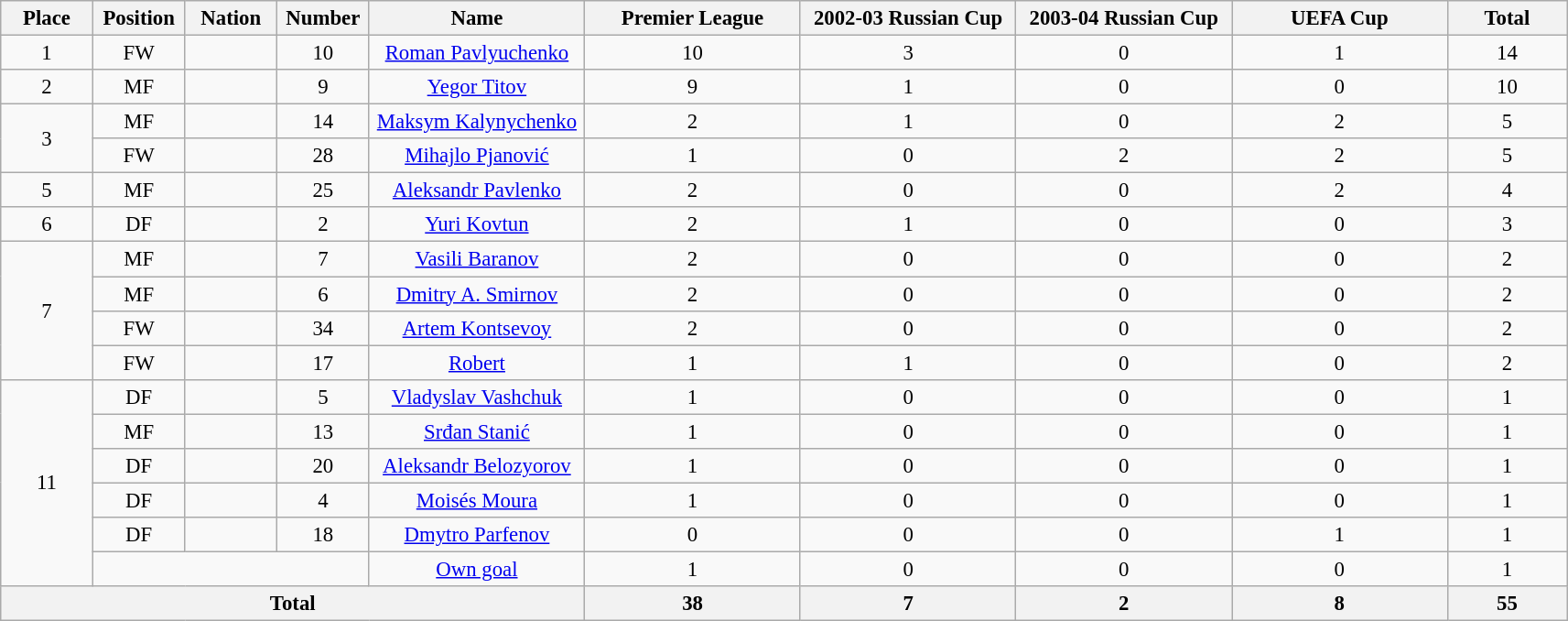<table class="wikitable" style="font-size: 95%; text-align: center;">
<tr>
<th width=60>Place</th>
<th width=60>Position</th>
<th width=60>Nation</th>
<th width=60>Number</th>
<th width=150>Name</th>
<th width=150>Premier League</th>
<th width=150>2002-03 Russian Cup</th>
<th width=150>2003-04 Russian Cup</th>
<th width=150>UEFA Cup</th>
<th width=80>Total</th>
</tr>
<tr>
<td>1</td>
<td>FW</td>
<td></td>
<td>10</td>
<td><a href='#'>Roman Pavlyuchenko</a></td>
<td>10</td>
<td>3</td>
<td>0</td>
<td>1</td>
<td>14</td>
</tr>
<tr>
<td>2</td>
<td>MF</td>
<td></td>
<td>9</td>
<td><a href='#'>Yegor Titov</a></td>
<td>9</td>
<td>1</td>
<td>0</td>
<td>0</td>
<td>10</td>
</tr>
<tr>
<td rowspan="2">3</td>
<td>MF</td>
<td></td>
<td>14</td>
<td><a href='#'>Maksym Kalynychenko</a></td>
<td>2</td>
<td>1</td>
<td>0</td>
<td>2</td>
<td>5</td>
</tr>
<tr>
<td>FW</td>
<td></td>
<td>28</td>
<td><a href='#'>Mihajlo Pjanović</a></td>
<td>1</td>
<td>0</td>
<td>2</td>
<td>2</td>
<td>5</td>
</tr>
<tr>
<td>5</td>
<td>MF</td>
<td></td>
<td>25</td>
<td><a href='#'>Aleksandr Pavlenko</a></td>
<td>2</td>
<td>0</td>
<td>0</td>
<td>2</td>
<td>4</td>
</tr>
<tr>
<td>6</td>
<td>DF</td>
<td></td>
<td>2</td>
<td><a href='#'>Yuri Kovtun</a></td>
<td>2</td>
<td>1</td>
<td>0</td>
<td>0</td>
<td>3</td>
</tr>
<tr>
<td rowspan="4">7</td>
<td>MF</td>
<td></td>
<td>7</td>
<td><a href='#'>Vasili Baranov</a></td>
<td>2</td>
<td>0</td>
<td>0</td>
<td>0</td>
<td>2</td>
</tr>
<tr>
<td>MF</td>
<td></td>
<td>6</td>
<td><a href='#'>Dmitry A. Smirnov</a></td>
<td>2</td>
<td>0</td>
<td>0</td>
<td>0</td>
<td>2</td>
</tr>
<tr>
<td>FW</td>
<td></td>
<td>34</td>
<td><a href='#'>Artem Kontsevoy</a></td>
<td>2</td>
<td>0</td>
<td>0</td>
<td>0</td>
<td>2</td>
</tr>
<tr>
<td>FW</td>
<td></td>
<td>17</td>
<td><a href='#'>Robert</a></td>
<td>1</td>
<td>1</td>
<td>0</td>
<td>0</td>
<td>2</td>
</tr>
<tr>
<td rowspan="6">11</td>
<td>DF</td>
<td></td>
<td>5</td>
<td><a href='#'>Vladyslav Vashchuk</a></td>
<td>1</td>
<td>0</td>
<td>0</td>
<td>0</td>
<td>1</td>
</tr>
<tr>
<td>MF</td>
<td></td>
<td>13</td>
<td><a href='#'>Srđan Stanić</a></td>
<td>1</td>
<td>0</td>
<td>0</td>
<td>0</td>
<td>1</td>
</tr>
<tr>
<td>DF</td>
<td></td>
<td>20</td>
<td><a href='#'>Aleksandr Belozyorov</a></td>
<td>1</td>
<td>0</td>
<td>0</td>
<td>0</td>
<td>1</td>
</tr>
<tr>
<td>DF</td>
<td></td>
<td>4</td>
<td><a href='#'>Moisés Moura</a></td>
<td>1</td>
<td>0</td>
<td>0</td>
<td>0</td>
<td>1</td>
</tr>
<tr>
<td>DF</td>
<td></td>
<td>18</td>
<td><a href='#'>Dmytro Parfenov</a></td>
<td>0</td>
<td>0</td>
<td>0</td>
<td>1</td>
<td>1</td>
</tr>
<tr>
<td colspan="3"></td>
<td><a href='#'>Own goal</a></td>
<td>1</td>
<td>0</td>
<td>0</td>
<td>0</td>
<td>1</td>
</tr>
<tr>
<th colspan=5>Total</th>
<th>38</th>
<th>7</th>
<th>2</th>
<th>8</th>
<th>55</th>
</tr>
</table>
